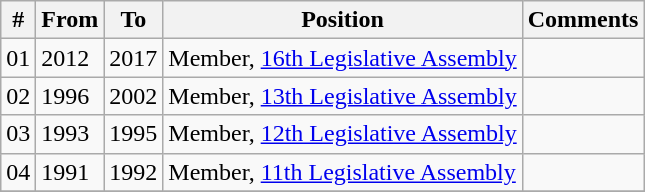<table class="wikitable sortable">
<tr>
<th>#</th>
<th>From</th>
<th>To</th>
<th>Position</th>
<th>Comments</th>
</tr>
<tr>
<td>01</td>
<td>2012</td>
<td>2017</td>
<td>Member, <a href='#'>16th Legislative Assembly</a></td>
<td></td>
</tr>
<tr>
<td>02</td>
<td>1996</td>
<td>2002</td>
<td>Member, <a href='#'>13th Legislative Assembly</a></td>
<td></td>
</tr>
<tr>
<td>03</td>
<td>1993</td>
<td>1995</td>
<td>Member, <a href='#'>12th Legislative Assembly</a></td>
<td></td>
</tr>
<tr>
<td>04</td>
<td>1991</td>
<td>1992</td>
<td>Member, <a href='#'>11th Legislative Assembly</a></td>
<td></td>
</tr>
<tr>
</tr>
</table>
